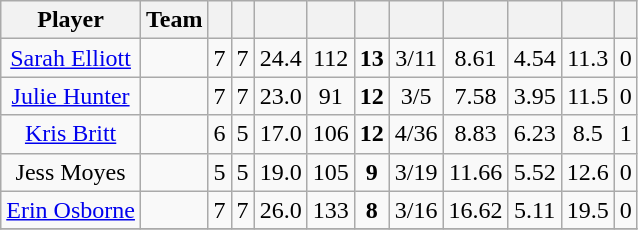<table class="wikitable sortable" style="text-align:center">
<tr>
<th class="unsortable">Player</th>
<th>Team</th>
<th></th>
<th></th>
<th></th>
<th></th>
<th></th>
<th></th>
<th></th>
<th></th>
<th></th>
<th></th>
</tr>
<tr>
<td><a href='#'>Sarah Elliott</a></td>
<td style="text-align:left;"></td>
<td>7</td>
<td>7</td>
<td>24.4</td>
<td>112</td>
<td><strong>13</strong></td>
<td>3/11</td>
<td>8.61</td>
<td>4.54</td>
<td>11.3</td>
<td>0</td>
</tr>
<tr>
<td><a href='#'>Julie Hunter</a></td>
<td style="text-align:left;"></td>
<td>7</td>
<td>7</td>
<td>23.0</td>
<td>91</td>
<td><strong>12</strong></td>
<td>3/5</td>
<td>7.58</td>
<td>3.95</td>
<td>11.5</td>
<td>0</td>
</tr>
<tr>
<td><a href='#'>Kris Britt</a></td>
<td style="text-align:left;"></td>
<td>6</td>
<td>5</td>
<td>17.0</td>
<td>106</td>
<td><strong>12</strong></td>
<td>4/36</td>
<td>8.83</td>
<td>6.23</td>
<td>8.5</td>
<td>1</td>
</tr>
<tr>
<td>Jess Moyes</td>
<td style="text-align:left;"></td>
<td>5</td>
<td>5</td>
<td>19.0</td>
<td>105</td>
<td><strong>9</strong></td>
<td>3/19</td>
<td>11.66</td>
<td>5.52</td>
<td>12.6</td>
<td>0</td>
</tr>
<tr>
<td><a href='#'>Erin Osborne</a></td>
<td style="text-align:left;"></td>
<td>7</td>
<td>7</td>
<td>26.0</td>
<td>133</td>
<td><strong>8</strong></td>
<td>3/16</td>
<td>16.62</td>
<td>5.11</td>
<td>19.5</td>
<td>0</td>
</tr>
<tr>
</tr>
</table>
